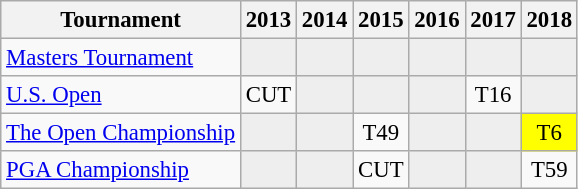<table class="wikitable" style="font-size:95%;text-align:center;">
<tr>
<th>Tournament</th>
<th>2013</th>
<th>2014</th>
<th>2015</th>
<th>2016</th>
<th>2017</th>
<th>2018</th>
</tr>
<tr>
<td align=left><a href='#'>Masters Tournament</a></td>
<td style="background:#eeeeee;"></td>
<td style="background:#eeeeee;"></td>
<td style="background:#eeeeee;"></td>
<td style="background:#eeeeee;"></td>
<td style="background:#eeeeee;"></td>
<td style="background:#eeeeee;"></td>
</tr>
<tr>
<td align=left><a href='#'>U.S. Open</a></td>
<td>CUT</td>
<td style="background:#eeeeee;"></td>
<td style="background:#eeeeee;"></td>
<td style="background:#eeeeee;"></td>
<td>T16</td>
<td style="background:#eeeeee;"></td>
</tr>
<tr>
<td align=left><a href='#'>The Open Championship</a></td>
<td style="background:#eeeeee;"></td>
<td style="background:#eeeeee;"></td>
<td>T49</td>
<td style="background:#eeeeee;"></td>
<td style="background:#eeeeee;"></td>
<td style="background:yellow;">T6</td>
</tr>
<tr>
<td align=left><a href='#'>PGA Championship</a></td>
<td style="background:#eeeeee;"></td>
<td style="background:#eeeeee;"></td>
<td>CUT</td>
<td style="background:#eeeeee;"></td>
<td style="background:#eeeeee;"></td>
<td>T59</td>
</tr>
</table>
